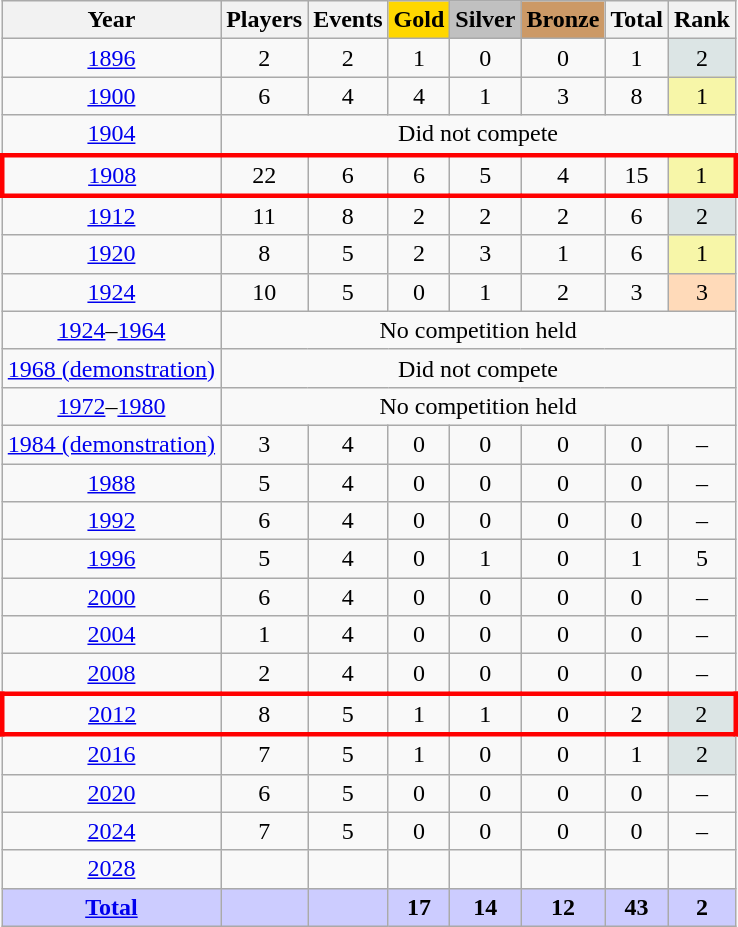<table class="wikitable sortable collapsible collapsed">
<tr>
<th>Year</th>
<th>Players</th>
<th>Events</th>
<th style="text-align:center; background-color:gold;"><strong>Gold</strong></th>
<th style="text-align:center; background-color:silver;"><strong>Silver</strong></th>
<th style="text-align:center; background-color:#c96;"><strong>Bronze</strong></th>
<th>Total</th>
<th>Rank</th>
</tr>
<tr style="text-align:center">
<td><a href='#'>1896</a></td>
<td>2</td>
<td>2</td>
<td>1</td>
<td>0</td>
<td>0</td>
<td>1</td>
<td style="background-color:#dce5e5">2</td>
</tr>
<tr style="text-align:center">
<td><a href='#'>1900</a></td>
<td>6</td>
<td>4</td>
<td>4</td>
<td>1</td>
<td>3</td>
<td>8</td>
<td style="background-color:#F7F6A8">1</td>
</tr>
<tr style="text-align:center">
<td><a href='#'>1904</a></td>
<td colspan=7>Did not compete</td>
</tr>
<tr style="text-align:center;border: 3px solid red">
<td><a href='#'>1908</a></td>
<td>22</td>
<td>6</td>
<td>6</td>
<td>5</td>
<td>4</td>
<td>15</td>
<td style="background-color:#F7F6A8">1</td>
</tr>
<tr style="text-align:center">
<td><a href='#'>1912</a></td>
<td>11</td>
<td>8</td>
<td>2</td>
<td>2</td>
<td>2</td>
<td>6</td>
<td style="background-color:#dce5e5">2</td>
</tr>
<tr style="text-align:center">
<td><a href='#'>1920</a></td>
<td>8</td>
<td>5</td>
<td>2</td>
<td>3</td>
<td>1</td>
<td>6</td>
<td style="background-color:#F7F6A8">1</td>
</tr>
<tr style="text-align:center">
<td><a href='#'>1924</a></td>
<td>10</td>
<td>5</td>
<td>0</td>
<td>1</td>
<td>2</td>
<td>3</td>
<td style="background-color:#ffdab9">3</td>
</tr>
<tr style="text-align:center">
<td><a href='#'>1924</a>–<a href='#'>1964</a></td>
<td colspan=7>No competition held</td>
</tr>
<tr style="text-align:center">
<td><a href='#'>1968 (demonstration)</a></td>
<td colspan=7>Did not compete</td>
</tr>
<tr style="text-align:center">
<td><a href='#'>1972</a>–<a href='#'>1980</a></td>
<td colspan=7>No competition held</td>
</tr>
<tr style="text-align:center">
<td><a href='#'>1984 (demonstration)</a></td>
<td>3</td>
<td>4</td>
<td>0</td>
<td>0</td>
<td>0</td>
<td>0</td>
<td>–</td>
</tr>
<tr style="text-align:center">
<td><a href='#'>1988</a></td>
<td>5</td>
<td>4</td>
<td>0</td>
<td>0</td>
<td>0</td>
<td>0</td>
<td>–</td>
</tr>
<tr style="text-align:center">
<td><a href='#'>1992</a></td>
<td>6</td>
<td>4</td>
<td>0</td>
<td>0</td>
<td>0</td>
<td>0</td>
<td>–</td>
</tr>
<tr style="text-align:center">
<td><a href='#'>1996</a></td>
<td>5</td>
<td>4</td>
<td>0</td>
<td>1</td>
<td>0</td>
<td>1</td>
<td>5</td>
</tr>
<tr style="text-align:center">
<td><a href='#'>2000</a></td>
<td>6</td>
<td>4</td>
<td>0</td>
<td>0</td>
<td>0</td>
<td>0</td>
<td>–</td>
</tr>
<tr style="text-align:center">
<td><a href='#'>2004</a></td>
<td>1</td>
<td>4</td>
<td>0</td>
<td>0</td>
<td>0</td>
<td>0</td>
<td>–</td>
</tr>
<tr style="text-align:center">
<td><a href='#'>2008</a></td>
<td>2</td>
<td>4</td>
<td>0</td>
<td>0</td>
<td>0</td>
<td>0</td>
<td>–</td>
</tr>
<tr style="text-align:center;border: 3px solid red">
<td><a href='#'>2012</a></td>
<td>8</td>
<td>5</td>
<td>1</td>
<td>1</td>
<td>0</td>
<td>2</td>
<td style="background-color:#dce5e5">2</td>
</tr>
<tr style="text-align:center">
<td><a href='#'>2016</a></td>
<td>7</td>
<td>5</td>
<td>1</td>
<td>0</td>
<td>0</td>
<td>1</td>
<td style="background-color:#dce5e5">2</td>
</tr>
<tr style="text-align:center">
<td><a href='#'>2020</a></td>
<td>6</td>
<td>5</td>
<td>0</td>
<td>0</td>
<td>0</td>
<td>0</td>
<td>–</td>
</tr>
<tr style="text-align:center">
<td><a href='#'>2024</a></td>
<td>7</td>
<td>5</td>
<td>0</td>
<td>0</td>
<td>0</td>
<td>0</td>
<td>–</td>
</tr>
<tr style="text-align:center">
<td><a href='#'>2028</a></td>
<td></td>
<td></td>
<td></td>
<td></td>
<td></td>
<td></td>
<td></td>
</tr>
<tr style="text-align:center; background-color:#ccf;">
<td><strong><a href='#'>Total</a></strong></td>
<td></td>
<td></td>
<td><strong>17</strong></td>
<td><strong>14</strong></td>
<td><strong>12</strong></td>
<td><strong>43</strong></td>
<td><strong>2</strong></td>
</tr>
</table>
